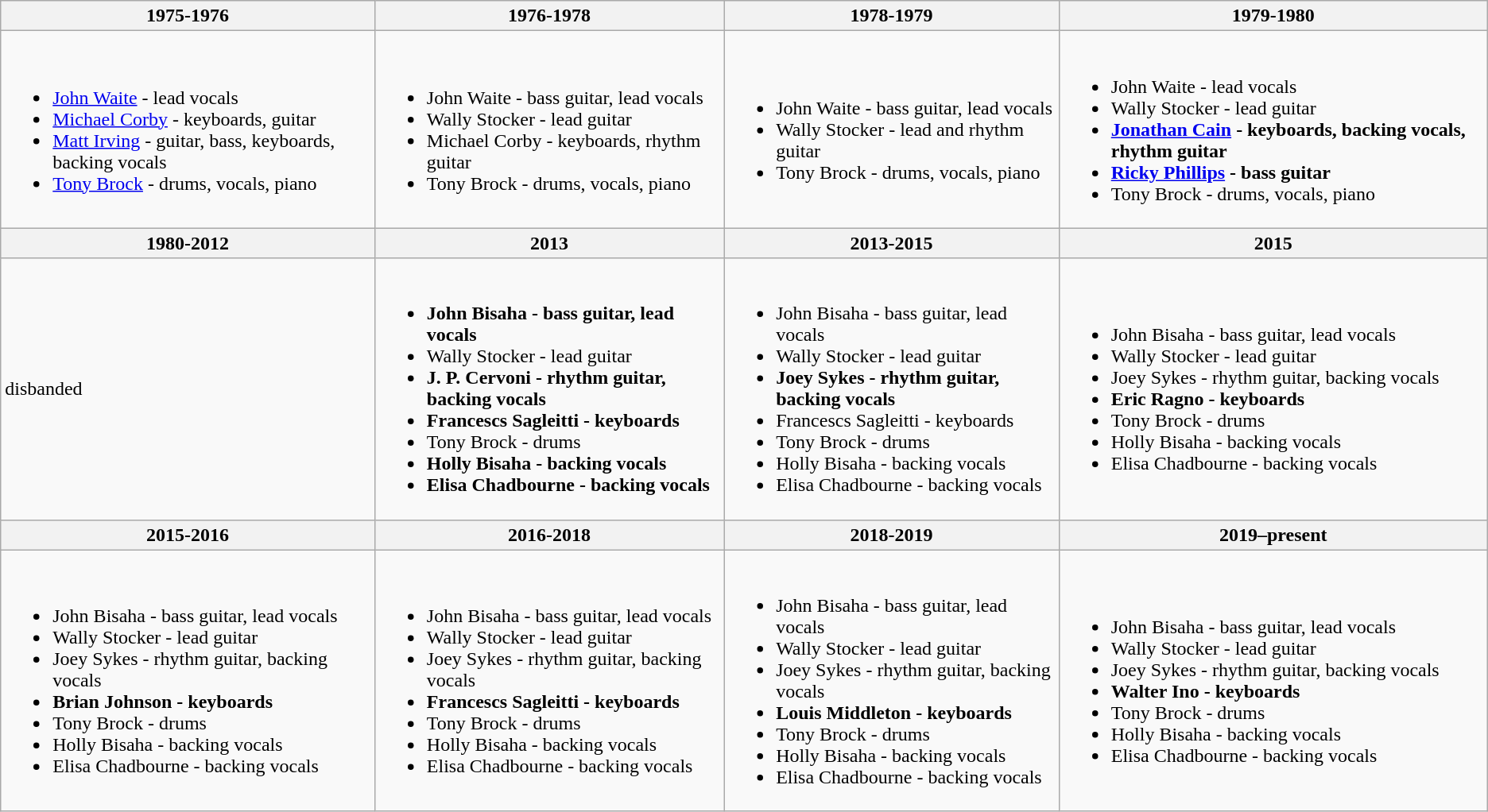<table class="wikitable">
<tr>
<th>1975-1976</th>
<th>1976-1978</th>
<th>1978-1979</th>
<th>1979-1980</th>
</tr>
<tr>
<td><br><ul><li><a href='#'>John Waite</a> - lead vocals</li><li><a href='#'>Michael Corby</a> - keyboards, guitar</li><li><a href='#'>Matt Irving</a> - guitar, bass, keyboards, backing vocals</li><li><a href='#'>Tony Brock</a> - drums, vocals, piano</li></ul></td>
<td><br><ul><li>John Waite - bass guitar, lead vocals</li><li>Wally Stocker - lead guitar</li><li>Michael Corby - keyboards, rhythm guitar</li><li>Tony Brock - drums, vocals, piano</li></ul></td>
<td><br><ul><li>John Waite - bass guitar, lead vocals</li><li>Wally Stocker - lead and rhythm guitar</li><li>Tony Brock - drums, vocals, piano</li></ul></td>
<td><br><ul><li>John Waite - lead vocals</li><li>Wally Stocker - lead guitar</li><li><strong><a href='#'>Jonathan Cain</a> - keyboards, backing vocals, rhythm guitar</strong></li><li><strong><a href='#'>Ricky Phillips</a> - bass guitar</strong></li><li>Tony Brock - drums, vocals, piano</li></ul></td>
</tr>
<tr>
<th>1980-2012</th>
<th>2013</th>
<th>2013-2015</th>
<th>2015</th>
</tr>
<tr>
<td>disbanded</td>
<td><br><ul><li><strong>John Bisaha - bass guitar, lead vocals</strong></li><li>Wally Stocker - lead guitar</li><li><strong>J. P. Cervoni - rhythm guitar, backing vocals</strong></li><li><strong>Francescs Sagleitti - keyboards</strong></li><li>Tony Brock - drums</li><li><strong>Holly Bisaha - backing vocals</strong></li><li><strong>Elisa Chadbourne - backing vocals</strong></li></ul></td>
<td><br><ul><li>John Bisaha - bass guitar, lead vocals</li><li>Wally Stocker - lead guitar</li><li><strong>Joey Sykes - rhythm guitar, backing vocals</strong></li><li>Francescs Sagleitti - keyboards</li><li>Tony Brock - drums</li><li>Holly Bisaha - backing vocals</li><li>Elisa Chadbourne - backing vocals</li></ul></td>
<td><br><ul><li>John Bisaha - bass guitar, lead vocals</li><li>Wally Stocker - lead guitar</li><li>Joey Sykes - rhythm guitar, backing vocals</li><li><strong>Eric Ragno - keyboards</strong></li><li>Tony Brock - drums</li><li>Holly Bisaha - backing vocals</li><li>Elisa Chadbourne - backing vocals</li></ul></td>
</tr>
<tr>
<th>2015-2016</th>
<th>2016-2018</th>
<th>2018-2019</th>
<th>2019–present</th>
</tr>
<tr>
<td><br><ul><li>John Bisaha - bass guitar, lead vocals</li><li>Wally Stocker - lead guitar</li><li>Joey Sykes - rhythm guitar, backing vocals</li><li><strong>Brian Johnson - keyboards</strong></li><li>Tony Brock - drums</li><li>Holly Bisaha - backing vocals</li><li>Elisa Chadbourne - backing vocals</li></ul></td>
<td><br><ul><li>John Bisaha - bass guitar, lead vocals</li><li>Wally Stocker - lead guitar</li><li>Joey Sykes - rhythm guitar, backing vocals</li><li><strong>Francescs Sagleitti - keyboards</strong></li><li>Tony Brock - drums</li><li>Holly Bisaha - backing vocals</li><li>Elisa Chadbourne - backing vocals</li></ul></td>
<td><br><ul><li>John Bisaha - bass guitar, lead vocals</li><li>Wally Stocker - lead guitar</li><li>Joey Sykes - rhythm guitar, backing vocals</li><li><strong>Louis Middleton - keyboards</strong></li><li>Tony Brock - drums</li><li>Holly Bisaha - backing vocals</li><li>Elisa Chadbourne - backing vocals</li></ul></td>
<td><br><ul><li>John Bisaha - bass guitar, lead vocals</li><li>Wally Stocker - lead guitar</li><li>Joey Sykes - rhythm guitar, backing vocals</li><li><strong>Walter Ino - keyboards</strong></li><li>Tony Brock - drums</li><li>Holly Bisaha - backing vocals</li><li>Elisa Chadbourne - backing vocals</li></ul></td>
</tr>
</table>
